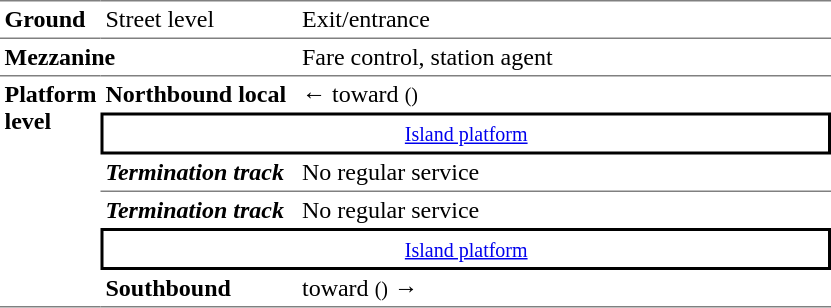<table border=0 cellspacing=0 cellpadding=3>
<tr>
<td style="border-bottom:solid 1px gray;border-top:solid 1px gray;" width=50><strong>Ground</strong></td>
<td style="border-top:solid 1px gray;border-bottom:solid 1px gray;" width=125>Street level</td>
<td style="border-top:solid 1px gray;border-bottom:solid 1px gray;" width=350>Exit/entrance</td>
</tr>
<tr>
<td colspan=2><strong>Mezzanine</strong></td>
<td>Fare control, station agent</td>
</tr>
<tr>
<td style="border-top:solid 1px gray;border-bottom:solid 1px gray;" rowspan=6 valign=top><strong>Platform level</strong></td>
<td style="border-bottom:solid 0px gray;border-top:solid 1px gray;"><span><strong>Northbound local</strong></span></td>
<td style="border-bottom:solid 0px gray;border-top:solid 1px gray;">←  toward  <small>()</small></td>
</tr>
<tr>
<td style="border-bottom:solid 2px black;border-top:solid 2px black;border-right:solid 2px black;border-left:solid 2px black;text-align:center;" colspan=2><small><a href='#'>Island platform</a></small></td>
</tr>
<tr>
<td style="border-bottom:solid 1px gray;"><span><strong><em>Termination track</em></strong></span></td>
<td style="border-bottom:solid 1px gray;"> No regular service</td>
</tr>
<tr>
<td><span><strong><em>Termination track</em></strong></span></td>
<td> No regular service</td>
</tr>
<tr>
<td style="border-bottom:solid 2px black;border-top:solid 2px black;border-right:solid 2px black;border-left:solid 2px black;text-align:center;" colspan=2><small><a href='#'>Island platform</a></small></td>
</tr>
<tr>
<td style="border-bottom:solid 1px gray;"><span><strong>Southbound </strong></span></td>
<td style="border-bottom:solid 1px gray;">  toward  <small>()</small> →</td>
</tr>
</table>
